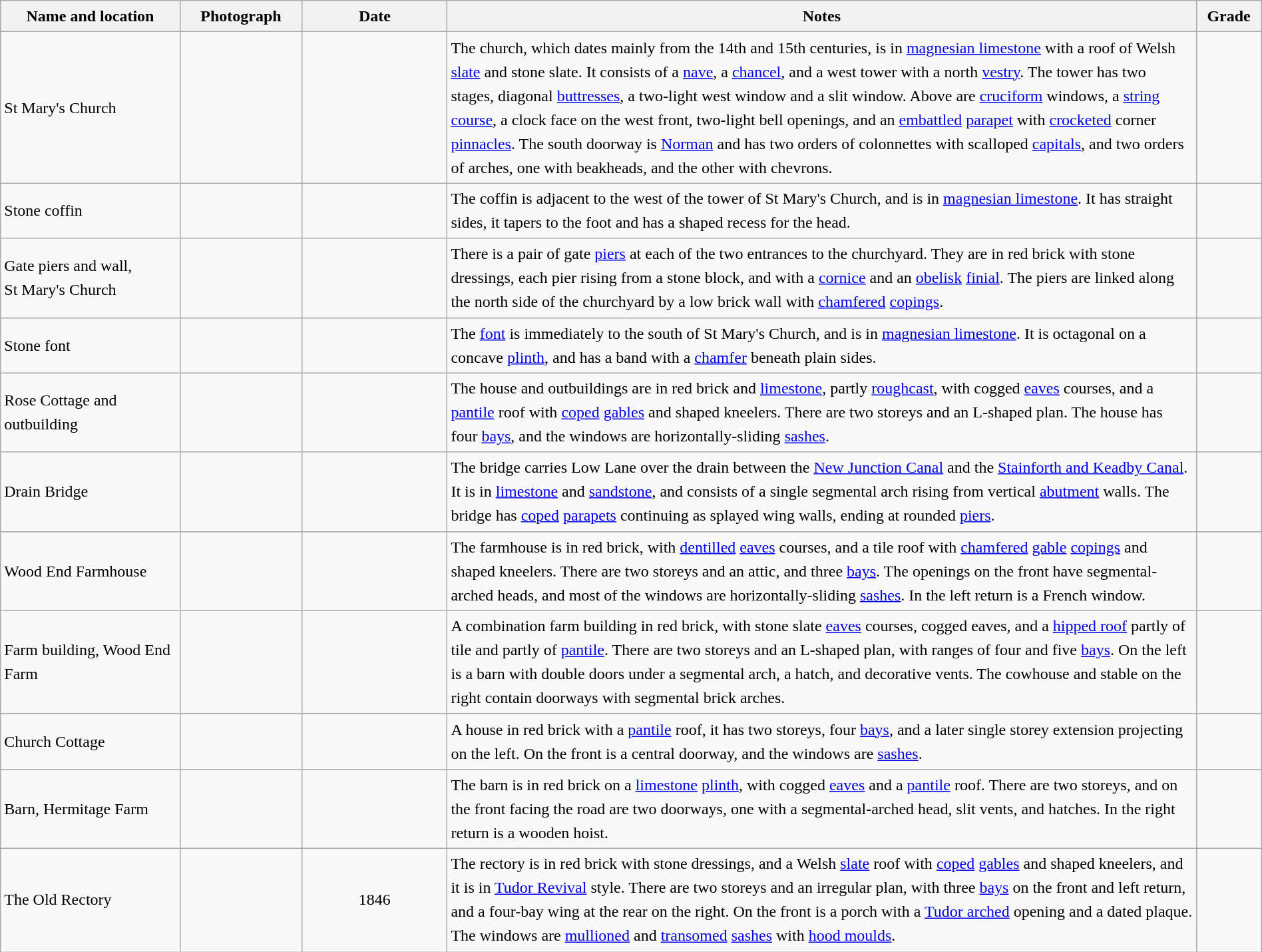<table class="wikitable sortable plainrowheaders" style="width:100%; border:0; text-align:left; line-height:150%;">
<tr>
<th scope="col"  style="width:150px">Name and location</th>
<th scope="col"  style="width:100px" class="unsortable">Photograph</th>
<th scope="col"  style="width:120px">Date</th>
<th scope="col"  style="width:650px" class="unsortable">Notes</th>
<th scope="col"  style="width:50px">Grade</th>
</tr>
<tr>
<td>St Mary's Church<br><small></small></td>
<td></td>
<td align="center"></td>
<td>The church, which dates mainly from the 14th and 15th centuries, is in <a href='#'>magnesian limestone</a> with a roof of Welsh <a href='#'>slate</a> and stone slate.  It consists of a <a href='#'>nave</a>, a <a href='#'>chancel</a>, and a west tower with a north <a href='#'>vestry</a>.  The tower has two stages, diagonal <a href='#'>buttresses</a>, a two-light west window and a slit window.  Above are <a href='#'>cruciform</a> windows, a <a href='#'>string course</a>, a clock face on the west front, two-light bell openings, and an <a href='#'>embattled</a> <a href='#'>parapet</a> with <a href='#'>crocketed</a> corner <a href='#'>pinnacles</a>.  The south doorway is <a href='#'>Norman</a> and has two orders of colonnettes with scalloped <a href='#'>capitals</a>, and two orders of arches, one with beakheads, and the other with chevrons.</td>
<td align="center" ></td>
</tr>
<tr>
<td>Stone coffin<br><small></small></td>
<td></td>
<td align="center"></td>
<td>The coffin is adjacent to the west of the tower of St Mary's Church, and is in <a href='#'>magnesian limestone</a>.  It has straight sides, it tapers to the foot and has a shaped recess for the head.</td>
<td align="center" ></td>
</tr>
<tr>
<td>Gate piers and wall,<br>St Mary's Church<br><small></small></td>
<td></td>
<td align="center"></td>
<td>There is a pair of gate <a href='#'>piers</a> at each of the two entrances to the churchyard.  They are in red brick with stone dressings, each pier rising from a stone block, and with a <a href='#'>cornice</a> and an <a href='#'>obelisk</a> <a href='#'>finial</a>.  The piers are linked along the north side of the churchyard by a low brick wall with <a href='#'>chamfered</a> <a href='#'>copings</a>.</td>
<td align="center" ></td>
</tr>
<tr>
<td>Stone font<br><small></small></td>
<td></td>
<td align="center"></td>
<td>The <a href='#'>font</a> is immediately to the south of St Mary's Church, and is in <a href='#'>magnesian limestone</a>.  It is octagonal on a concave <a href='#'>plinth</a>, and has a band with a <a href='#'>chamfer</a> beneath plain sides.</td>
<td align="center" ></td>
</tr>
<tr>
<td>Rose Cottage and outbuilding<br><small></small></td>
<td></td>
<td align="center"></td>
<td>The house and outbuildings are in red brick and <a href='#'>limestone</a>, partly <a href='#'>roughcast</a>, with cogged <a href='#'>eaves</a> courses, and a <a href='#'>pantile</a> roof with <a href='#'>coped</a> <a href='#'>gables</a> and shaped kneelers.  There are two storeys and an L-shaped plan.  The house has four <a href='#'>bays</a>, and the windows are horizontally-sliding <a href='#'>sashes</a>.</td>
<td align="center" ></td>
</tr>
<tr>
<td>Drain Bridge<br><small></small></td>
<td></td>
<td align="center"></td>
<td>The bridge carries Low Lane over the drain between the <a href='#'>New Junction Canal</a> and the <a href='#'>Stainforth and Keadby Canal</a>.  It is in <a href='#'>limestone</a> and <a href='#'>sandstone</a>, and consists of a single segmental arch rising from vertical <a href='#'>abutment</a> walls.  The bridge has <a href='#'>coped</a> <a href='#'>parapets</a> continuing as splayed wing walls, ending at rounded <a href='#'>piers</a>.</td>
<td align="center" ></td>
</tr>
<tr>
<td>Wood End Farmhouse<br><small></small></td>
<td></td>
<td align="center"></td>
<td>The farmhouse is in red brick, with <a href='#'>dentilled</a> <a href='#'>eaves</a> courses, and a tile roof with <a href='#'>chamfered</a> <a href='#'>gable</a> <a href='#'>copings</a> and shaped kneelers.  There are two storeys and an attic, and three <a href='#'>bays</a>.  The openings on the front have segmental-arched heads, and most of the windows are horizontally-sliding <a href='#'>sashes</a>.  In the left return is a French window.</td>
<td align="center" ></td>
</tr>
<tr>
<td>Farm building, Wood End Farm<br><small></small></td>
<td></td>
<td align="center"></td>
<td>A combination farm building in red brick, with stone slate <a href='#'>eaves</a> courses, cogged eaves, and a <a href='#'>hipped roof</a> partly of tile and partly of <a href='#'>pantile</a>.  There are two storeys and an L-shaped plan, with ranges of four and five <a href='#'>bays</a>.  On the left is a barn with double doors under a segmental arch, a hatch, and decorative vents.  The cowhouse and stable on the right contain doorways with segmental brick arches.</td>
<td align="center" ></td>
</tr>
<tr>
<td>Church Cottage<br><small></small></td>
<td></td>
<td align="center"></td>
<td>A house in red brick with a <a href='#'>pantile</a> roof, it has two storeys, four <a href='#'>bays</a>, and a later single storey extension projecting on the left.  On the front is a central doorway, and the windows are <a href='#'>sashes</a>.</td>
<td align="center" ></td>
</tr>
<tr>
<td>Barn, Hermitage Farm<br><small></small></td>
<td></td>
<td align="center"></td>
<td>The barn is in red brick on a <a href='#'>limestone</a> <a href='#'>plinth</a>, with cogged <a href='#'>eaves</a> and a <a href='#'>pantile</a> roof.  There are two storeys, and on the front facing the road are two doorways, one with a segmental-arched head, slit vents, and hatches.  In the right return is a wooden hoist.</td>
<td align="center" ></td>
</tr>
<tr>
<td>The Old Rectory<br><small></small></td>
<td></td>
<td align="center">1846</td>
<td>The rectory is in red brick with stone dressings, and a Welsh <a href='#'>slate</a> roof with <a href='#'>coped</a> <a href='#'>gables</a> and shaped kneelers, and it is in <a href='#'>Tudor Revival</a> style.  There are two storeys and an irregular plan, with three <a href='#'>bays</a> on the front and left return, and a four-bay wing at the rear on the right.  On the front is a porch with a <a href='#'>Tudor arched</a> opening and a dated plaque.  The windows are <a href='#'>mullioned</a> and <a href='#'>transomed</a> <a href='#'>sashes</a> with <a href='#'>hood moulds</a>.</td>
<td align="center" ></td>
</tr>
<tr>
</tr>
</table>
